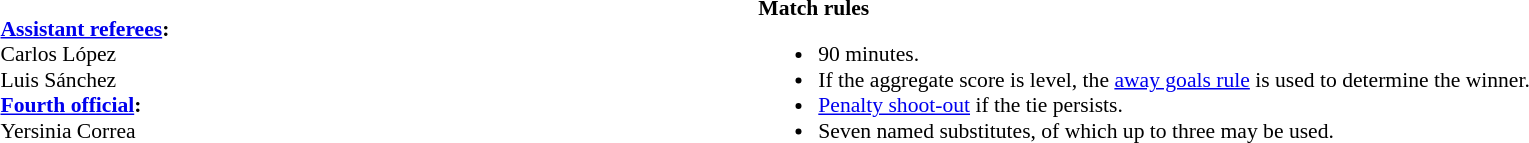<table style="width:100%; font-size:90%;">
<tr>
<td><br><strong><a href='#'>Assistant referees</a>:</strong>
<br>Carlos López
<br>Luis Sánchez
<br><strong><a href='#'>Fourth official</a>:</strong>
<br>Yersinia Correa</td>
<td style="width:60%; vertical-align:top;"><br><strong>Match rules</strong><ul><li>90 minutes.</li><li>If the aggregate score is level, the <a href='#'>away goals rule</a> is used to determine the winner.</li><li><a href='#'>Penalty shoot-out</a> if the tie persists.</li><li>Seven named substitutes, of which up to three may be used.</li></ul></td>
</tr>
</table>
